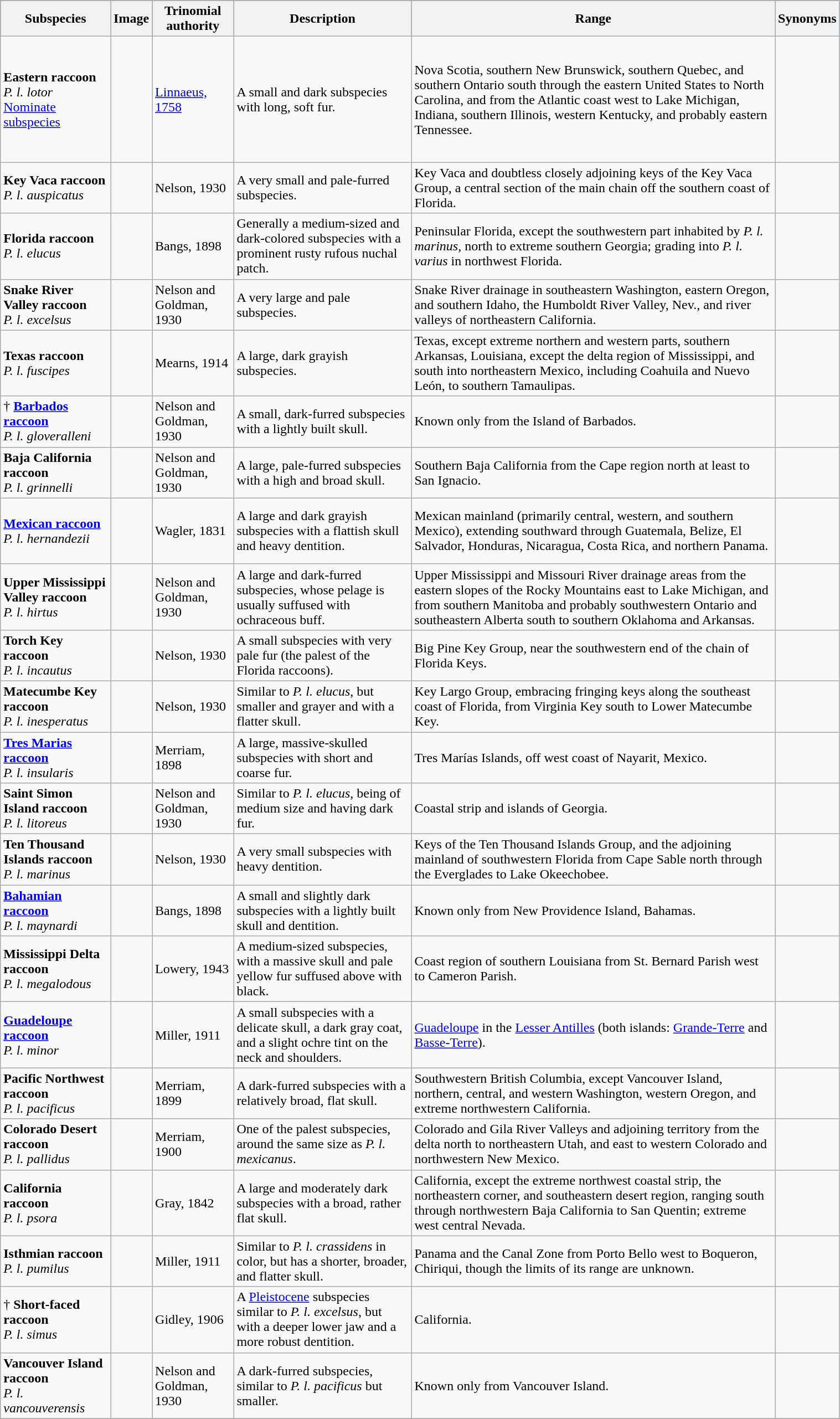<table class="wikitable collapsed" style="width:80%;">
<tr style="background:#115a6c;">
<th>Subspecies</th>
<th>Image</th>
<th>Trinomial authority</th>
<th>Description</th>
<th>Range</th>
<th>Synonyms</th>
</tr>
<tr>
<td><strong>Eastern raccoon</strong><br><em>P. l. lotor</em><br><a href='#'>Nominate subspecies</a></td>
<td></td>
<td><a href='#'>Linnaeus, 1758</a></td>
<td>A small and dark subspecies with long, soft fur.</td>
<td>Nova Scotia, southern New Brunswick, southern Quebec, and southern Ontario south through the eastern United States to North Carolina, and from the Atlantic coast west to Lake Michigan, Indiana, southern Illinois, western Kentucky, and probably eastern Tennessee.</td>
<td><br><br><br>
<br>
<br>
<br>
<br>
<br>
</td>
</tr>
<tr>
<td><strong>Key Vaca raccoon</strong><br><em>P. l. auspicatus</em></td>
<td></td>
<td>Nelson, 1930</td>
<td>A very small and pale-furred subspecies.</td>
<td>Key Vaca and doubtless closely adjoining keys of the Key Vaca Group, a central section of the main chain off the southern coast of Florida.</td>
<td></td>
</tr>
<tr>
<td><strong>Florida raccoon</strong><br><em>P. l. elucus</em></td>
<td></td>
<td>Bangs, 1898</td>
<td>Generally a medium-sized and dark-colored subspecies with a prominent rusty rufous nuchal patch.</td>
<td>Peninsular Florida, except the southwestern part inhabited by <em>P. l. marinus</em>, north to extreme southern Georgia; grading into <em>P. l. varius</em> in northwest Florida.</td>
<td></td>
</tr>
<tr>
<td><strong>Snake River Valley raccoon</strong><br><em>P. l. excelsus</em></td>
<td></td>
<td>Nelson and Goldman, 1930</td>
<td>A very large and pale subspecies.</td>
<td>Snake River drainage in southeastern Washington, eastern Oregon, and southern Idaho, the Humboldt River Valley, Nev., and river valleys of northeastern California.</td>
<td></td>
</tr>
<tr>
<td><strong>Texas raccoon</strong><br><em>P. l. fuscipes</em></td>
<td></td>
<td>Mearns, 1914</td>
<td>A large, dark grayish subspecies.</td>
<td>Texas, except extreme northern and western parts, southern Arkansas, Louisiana, except the delta region of Mississippi, and south into northeastern Mexico, including Coahuila and Nuevo León, to southern Tamaulipas.</td>
<td></td>
</tr>
<tr>
<td>† <strong><a href='#'>Barbados raccoon</a></strong><br><em>P. l. gloveralleni</em></td>
<td></td>
<td>Nelson and Goldman, 1930</td>
<td>A small, dark-furred subspecies with a lightly built skull.</td>
<td>Known only from the Island of Barbados.</td>
<td></td>
</tr>
<tr>
<td><strong>Baja California raccoon</strong><br><em>P. l. grinnelli</em></td>
<td></td>
<td>Nelson and Goldman, 1930</td>
<td>A large, pale-furred subspecies with a high and broad skull.</td>
<td>Southern Baja California from the Cape region north at least to San Ignacio.</td>
<td></td>
</tr>
<tr>
<td><strong><a href='#'>Mexican raccoon</a></strong><br><em>P. l. hernandezii</em></td>
<td></td>
<td>Wagler, 1831</td>
<td>A large and dark grayish subspecies with a flattish skull and heavy dentition.</td>
<td>Mexican mainland (primarily central, western, and southern Mexico), extending southward through Guatemala, Belize, El Salvador, Honduras, Nicaragua, Costa Rica, and northern Panama.</td>
<td><br><br><br>
<br>
</td>
</tr>
<tr>
<td><strong>Upper Mississippi Valley raccoon</strong><br><em>P. l. hirtus</em></td>
<td></td>
<td>Nelson and Goldman, 1930</td>
<td>A large and dark-furred subspecies, whose pelage is usually suffused with ochraceous buff.</td>
<td>Upper Mississippi and Missouri River drainage areas from the eastern slopes of the Rocky Mountains east to Lake Michigan, and from southern Manitoba and probably southwestern Ontario and southeastern Alberta south to southern Oklahoma and Arkansas.</td>
<td></td>
</tr>
<tr>
<td><strong>Torch Key raccoon</strong><br><em>P. l. incautus</em></td>
<td></td>
<td>Nelson, 1930</td>
<td>A small subspecies with very pale fur (the palest of the Florida raccoons).</td>
<td>Big Pine Key Group, near the southwestern end of the chain of Florida Keys.</td>
<td></td>
</tr>
<tr>
<td><strong>Matecumbe Key raccoon</strong><br><em>P. l. inesperatus</em></td>
<td></td>
<td>Nelson, 1930</td>
<td>Similar to <em>P. l. elucus</em>, but smaller and grayer and with a flatter skull.</td>
<td>Key Largo Group, embracing fringing keys along the southeast coast of Florida, from Virginia Key south to Lower Matecumbe Key.</td>
<td></td>
</tr>
<tr>
<td><strong><a href='#'>Tres Marias raccoon</a></strong><br><em>P. l. insularis</em></td>
<td></td>
<td>Merriam, 1898</td>
<td>A large, massive-skulled subspecies with short and coarse fur.</td>
<td>Tres Marías Islands, off west coast of Nayarit, Mexico.</td>
<td></td>
</tr>
<tr>
<td><strong>Saint Simon Island raccoon</strong><br><em>P. l. litoreus</em></td>
<td></td>
<td>Nelson and Goldman, 1930</td>
<td>Similar to <em>P. l. elucus</em>, being of medium size and having dark fur.</td>
<td>Coastal strip and islands of Georgia.</td>
<td></td>
</tr>
<tr>
<td><strong>Ten Thousand Islands raccoon</strong><br><em>P. l. marinus</em></td>
<td></td>
<td>Nelson, 1930</td>
<td>A very small subspecies with heavy dentition.</td>
<td>Keys of the Ten Thousand Islands Group, and the adjoining mainland of southwestern Florida from Cape Sable north through the Everglades to Lake Okeechobee.</td>
<td></td>
</tr>
<tr>
<td><strong><a href='#'>Bahamian raccoon</a></strong><br><em>P. l. maynardi</em></td>
<td></td>
<td>Bangs, 1898</td>
<td>A small and slightly dark subspecies with a lightly built skull and dentition.</td>
<td>Known only from New Providence Island, Bahamas.</td>
<td><br><br><br>
</td>
</tr>
<tr>
<td><strong>Mississippi Delta raccoon</strong><br><em>P. l. megalodous</em></td>
<td></td>
<td>Lowery, 1943</td>
<td>A medium-sized subspecies, with a massive skull and pale yellow fur suffused above with black.</td>
<td>Coast region of southern Louisiana from St. Bernard Parish west to Cameron Parish.</td>
<td></td>
</tr>
<tr>
<td><strong><a href='#'>Guadeloupe raccoon</a></strong><br><em>P. l. minor</em></td>
<td></td>
<td>Miller, 1911</td>
<td>A small subspecies with a delicate skull, a dark gray coat, and a slight ochre tint on the neck and shoulders.</td>
<td><a href='#'>Guadeloupe</a> in the <a href='#'>Lesser Antilles</a> (both islands: <a href='#'>Grande-Terre</a> and <a href='#'>Basse-Terre</a>).</td>
<td></td>
</tr>
<tr>
<td><strong>Pacific Northwest raccoon</strong><br><em>P. l. pacificus</em></td>
<td></td>
<td>Merriam, 1899</td>
<td>A dark-furred subspecies with a relatively broad, flat skull.</td>
<td>Southwestern British Columbia, except Vancouver Island, northern, central, and western Washington, western Oregon, and extreme northwestern California.</td>
<td></td>
</tr>
<tr>
<td><strong>Colorado Desert raccoon</strong><br><em>P. l. pallidus</em></td>
<td></td>
<td>Merriam, 1900</td>
<td>One of the palest subspecies, around the same size as <em>P. l. mexicanus</em>.</td>
<td>Colorado and Gila River Valleys and adjoining territory from the delta north to northeastern Utah, and east to western Colorado and northwestern New Mexico.</td>
<td></td>
</tr>
<tr>
<td><strong>California raccoon</strong><br><em>P. l. psora</em></td>
<td></td>
<td>Gray, 1842</td>
<td>A large and moderately dark subspecies with a broad, rather flat skull.</td>
<td>California, except the extreme northwest coastal strip, the northeastern corner, and southeastern desert region, ranging south through northwestern Baja California to San Quentin; extreme west central Nevada.</td>
<td></td>
</tr>
<tr>
<td><strong>Isthmian raccoon</strong><br><em>P. l. pumilus</em></td>
<td></td>
<td>Miller, 1911</td>
<td>Similar to <em>P. l. crassidens</em> in color, but has a shorter, broader, and flatter skull.</td>
<td>Panama and the Canal Zone from Porto Bello west to Boqueron, Chiriqui, though the limits of its range are unknown.</td>
<td></td>
</tr>
<tr>
<td>† <strong>Short-faced raccoon</strong><br><em>P. l. simus</em></td>
<td></td>
<td>Gidley, 1906</td>
<td>A <a href='#'>Pleistocene</a> subspecies similar to <em>P. l. excelsus</em>, but with a deeper lower jaw and a more robust dentition.</td>
<td>California.</td>
<td></td>
</tr>
<tr>
<td><strong>Vancouver Island raccoon</strong><br><em>P. l. vancouverensis</em></td>
<td></td>
<td>Nelson and Goldman, 1930</td>
<td>A dark-furred subspecies, similar to <em>P. l. pacificus</em> but smaller.</td>
<td>Known only from Vancouver Island.</td>
<td></td>
</tr>
<tr>
</tr>
</table>
